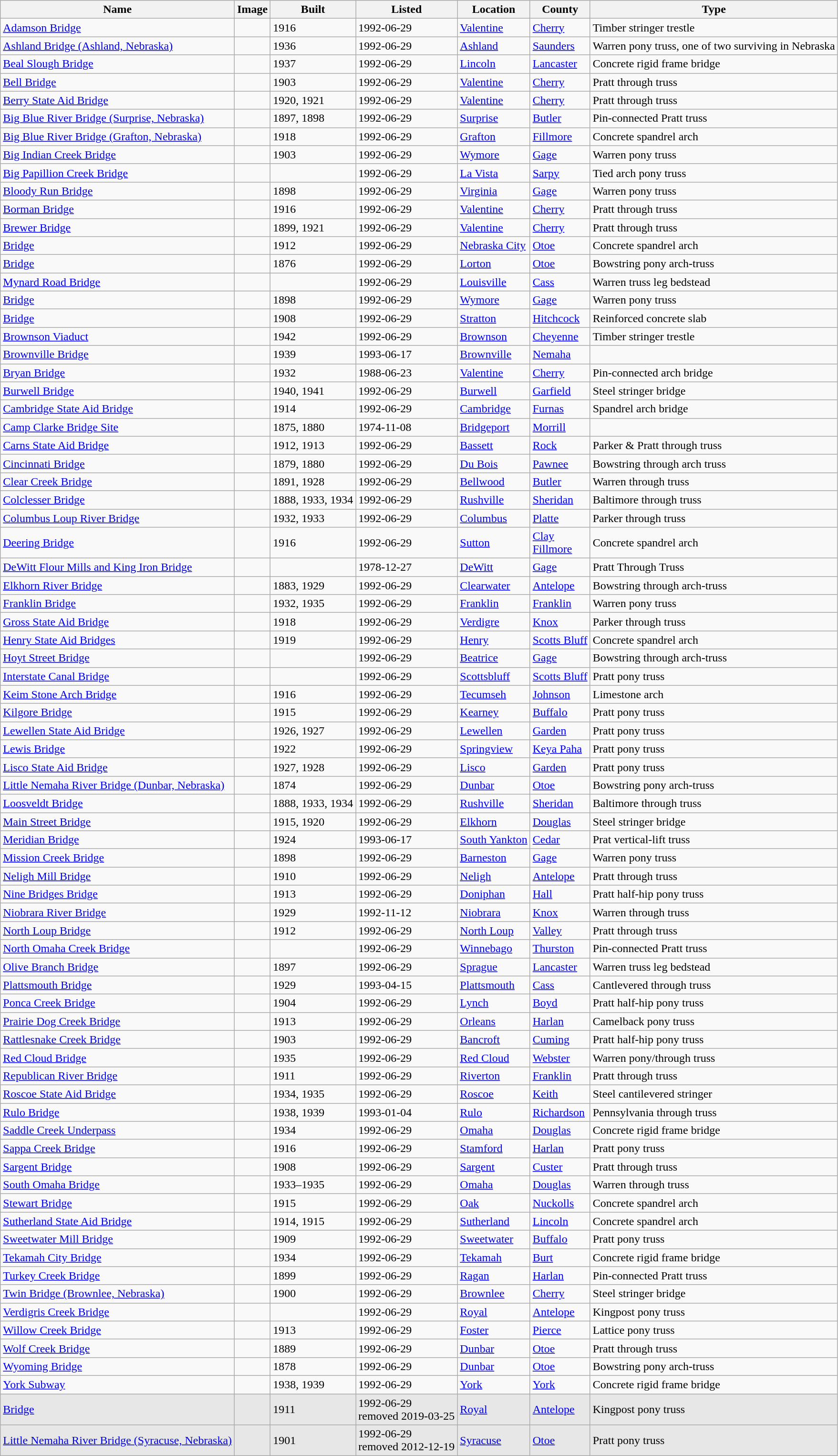<table class="wikitable sortable">
<tr>
<th>Name</th>
<th>Image</th>
<th>Built</th>
<th>Listed</th>
<th>Location</th>
<th>County</th>
<th>Type<br>
</th>
</tr>
<tr>
<td><a href='#'>Adamson Bridge</a></td>
<td></td>
<td>1916</td>
<td>1992-06-29</td>
<td><a href='#'>Valentine</a><br><small></small></td>
<td><a href='#'>Cherry</a></td>
<td>Timber stringer trestle</td>
</tr>
<tr>
<td><a href='#'>Ashland Bridge (Ashland, Nebraska)</a></td>
<td></td>
<td>1936</td>
<td>1992-06-29</td>
<td><a href='#'>Ashland</a><br><small></small></td>
<td><a href='#'>Saunders</a></td>
<td>Warren pony truss, one of two surviving in Nebraska</td>
</tr>
<tr>
<td><a href='#'>Beal Slough Bridge</a></td>
<td></td>
<td>1937</td>
<td>1992-06-29</td>
<td><a href='#'>Lincoln</a><br><small></small></td>
<td><a href='#'>Lancaster</a></td>
<td>Concrete rigid frame bridge</td>
</tr>
<tr>
<td><a href='#'>Bell Bridge</a></td>
<td></td>
<td>1903</td>
<td>1992-06-29</td>
<td><a href='#'>Valentine</a><br><small></small></td>
<td><a href='#'>Cherry</a></td>
<td>Pratt through truss</td>
</tr>
<tr>
<td><a href='#'>Berry State Aid Bridge</a></td>
<td></td>
<td>1920, 1921</td>
<td>1992-06-29</td>
<td><a href='#'>Valentine</a><br><small></small></td>
<td><a href='#'>Cherry</a></td>
<td>Pratt through truss</td>
</tr>
<tr>
<td><a href='#'>Big Blue River Bridge (Surprise, Nebraska)</a></td>
<td></td>
<td>1897, 1898</td>
<td>1992-06-29</td>
<td><a href='#'>Surprise</a><br><small></small></td>
<td><a href='#'>Butler</a></td>
<td>Pin-connected Pratt truss</td>
</tr>
<tr>
<td><a href='#'>Big Blue River Bridge (Grafton, Nebraska)</a></td>
<td></td>
<td>1918</td>
<td>1992-06-29</td>
<td><a href='#'>Grafton</a><br><small></small></td>
<td><a href='#'>Fillmore</a></td>
<td>Concrete spandrel arch</td>
</tr>
<tr>
<td><a href='#'>Big Indian Creek Bridge</a></td>
<td></td>
<td>1903</td>
<td>1992-06-29</td>
<td><a href='#'>Wymore</a><br><small></small></td>
<td><a href='#'>Gage</a></td>
<td>Warren pony truss</td>
</tr>
<tr>
<td><a href='#'>Big Papillion Creek Bridge</a></td>
<td></td>
<td></td>
<td>1992-06-29</td>
<td><a href='#'>La Vista</a><br><small></small></td>
<td><a href='#'>Sarpy</a></td>
<td>Tied arch pony truss</td>
</tr>
<tr>
<td><a href='#'>Bloody Run Bridge</a></td>
<td></td>
<td>1898</td>
<td>1992-06-29</td>
<td><a href='#'>Virginia</a><br><small></small></td>
<td><a href='#'>Gage</a></td>
<td>Warren pony truss</td>
</tr>
<tr>
<td><a href='#'>Borman Bridge</a></td>
<td></td>
<td>1916</td>
<td>1992-06-29</td>
<td><a href='#'>Valentine</a><br><small></small></td>
<td><a href='#'>Cherry</a></td>
<td>Pratt through truss</td>
</tr>
<tr>
<td><a href='#'>Brewer Bridge</a></td>
<td></td>
<td>1899, 1921</td>
<td>1992-06-29</td>
<td><a href='#'>Valentine</a><br><small></small></td>
<td><a href='#'>Cherry</a></td>
<td>Pratt through truss</td>
</tr>
<tr>
<td><a href='#'>Bridge</a></td>
<td></td>
<td>1912</td>
<td>1992-06-29</td>
<td><a href='#'>Nebraska City</a><br><small></small></td>
<td><a href='#'>Otoe</a></td>
<td>Concrete spandrel arch</td>
</tr>
<tr>
<td><a href='#'>Bridge</a></td>
<td></td>
<td>1876</td>
<td>1992-06-29</td>
<td><a href='#'>Lorton</a><br><small></small></td>
<td><a href='#'>Otoe</a></td>
<td>Bowstring pony arch-truss</td>
</tr>
<tr>
<td><a href='#'>Mynard Road Bridge</a></td>
<td></td>
<td></td>
<td>1992-06-29</td>
<td><a href='#'>Louisville</a><br><small></small></td>
<td><a href='#'>Cass</a></td>
<td>Warren truss leg bedstead</td>
</tr>
<tr>
<td><a href='#'>Bridge</a></td>
<td></td>
<td>1898</td>
<td>1992-06-29</td>
<td><a href='#'>Wymore</a><br><small></small></td>
<td><a href='#'>Gage</a></td>
<td>Warren pony truss</td>
</tr>
<tr>
<td><a href='#'>Bridge</a></td>
<td></td>
<td>1908</td>
<td>1992-06-29</td>
<td><a href='#'>Stratton</a><br><small></small></td>
<td><a href='#'>Hitchcock</a></td>
<td>Reinforced concrete slab</td>
</tr>
<tr>
<td><a href='#'>Brownson Viaduct</a></td>
<td></td>
<td>1942</td>
<td>1992-06-29</td>
<td><a href='#'>Brownson</a><br><small></small></td>
<td><a href='#'>Cheyenne</a></td>
<td>Timber stringer trestle</td>
</tr>
<tr>
<td><a href='#'>Brownville Bridge</a></td>
<td></td>
<td>1939</td>
<td>1993-06-17</td>
<td><a href='#'>Brownville</a><br><small></small></td>
<td><a href='#'>Nemaha</a></td>
<td></td>
</tr>
<tr>
<td><a href='#'>Bryan Bridge</a></td>
<td></td>
<td>1932</td>
<td>1988-06-23</td>
<td><a href='#'>Valentine</a><br><small></small></td>
<td><a href='#'>Cherry</a></td>
<td>Pin-connected arch bridge</td>
</tr>
<tr>
<td><a href='#'>Burwell Bridge</a></td>
<td></td>
<td>1940, 1941</td>
<td>1992-06-29</td>
<td><a href='#'>Burwell</a><br><small></small></td>
<td><a href='#'>Garfield</a></td>
<td>Steel stringer bridge</td>
</tr>
<tr>
<td><a href='#'>Cambridge State Aid Bridge</a></td>
<td></td>
<td>1914</td>
<td>1992-06-29</td>
<td><a href='#'>Cambridge</a><br><small></small></td>
<td><a href='#'>Furnas</a></td>
<td>Spandrel arch bridge</td>
</tr>
<tr>
<td><a href='#'>Camp Clarke Bridge Site</a></td>
<td></td>
<td>1875, 1880</td>
<td>1974-11-08</td>
<td><a href='#'>Bridgeport</a></td>
<td><a href='#'>Morrill</a></td>
<td></td>
</tr>
<tr>
<td><a href='#'>Carns State Aid Bridge</a></td>
<td></td>
<td>1912, 1913</td>
<td>1992-06-29</td>
<td><a href='#'>Bassett</a><br><small></small></td>
<td><a href='#'>Rock</a></td>
<td>Parker & Pratt through truss</td>
</tr>
<tr>
<td><a href='#'>Cincinnati Bridge</a></td>
<td></td>
<td>1879, 1880</td>
<td>1992-06-29</td>
<td><a href='#'>Du Bois</a><br><small></small></td>
<td><a href='#'>Pawnee</a></td>
<td>Bowstring through arch truss</td>
</tr>
<tr>
<td><a href='#'>Clear Creek Bridge</a></td>
<td></td>
<td>1891, 1928</td>
<td>1992-06-29</td>
<td><a href='#'>Bellwood</a><br><small></small></td>
<td><a href='#'>Butler</a></td>
<td>Warren through truss</td>
</tr>
<tr>
<td><a href='#'>Colclesser Bridge</a></td>
<td></td>
<td>1888, 1933, 1934</td>
<td>1992-06-29</td>
<td><a href='#'>Rushville</a><br><small></small></td>
<td><a href='#'>Sheridan</a></td>
<td>Baltimore through truss</td>
</tr>
<tr>
<td><a href='#'>Columbus Loup River Bridge</a></td>
<td></td>
<td>1932, 1933</td>
<td>1992-06-29</td>
<td><a href='#'>Columbus</a><br><small></small></td>
<td><a href='#'>Platte</a></td>
<td>Parker through truss</td>
</tr>
<tr>
<td><a href='#'>Deering Bridge</a></td>
<td></td>
<td>1916</td>
<td>1992-06-29</td>
<td><a href='#'>Sutton</a><br><small></small></td>
<td><a href='#'>Clay</a><br><a href='#'>Fillmore</a></td>
<td>Concrete spandrel arch</td>
</tr>
<tr>
<td><a href='#'>DeWitt Flour Mills and King Iron Bridge</a></td>
<td></td>
<td></td>
<td>1978-12-27</td>
<td><a href='#'>DeWitt</a></td>
<td><a href='#'>Gage</a></td>
<td>Pratt Through Truss</td>
</tr>
<tr>
<td><a href='#'>Elkhorn River Bridge</a></td>
<td></td>
<td>1883, 1929</td>
<td>1992-06-29</td>
<td><a href='#'>Clearwater</a><br><small></small></td>
<td><a href='#'>Antelope</a></td>
<td>Bowstring through arch-truss</td>
</tr>
<tr>
<td><a href='#'>Franklin Bridge</a></td>
<td></td>
<td>1932, 1935</td>
<td>1992-06-29</td>
<td><a href='#'>Franklin</a><br><small></small></td>
<td><a href='#'>Franklin</a></td>
<td>Warren pony truss</td>
</tr>
<tr>
<td><a href='#'>Gross State Aid Bridge</a></td>
<td></td>
<td>1918</td>
<td>1992-06-29</td>
<td><a href='#'>Verdigre</a><br><small></small></td>
<td><a href='#'>Knox</a></td>
<td>Parker through truss<br></td>
</tr>
<tr>
<td><a href='#'>Henry State Aid Bridges</a></td>
<td></td>
<td>1919</td>
<td>1992-06-29</td>
<td><a href='#'>Henry</a><br><small></small></td>
<td><a href='#'>Scotts Bluff</a></td>
<td>Concrete spandrel arch</td>
</tr>
<tr>
<td><a href='#'>Hoyt Street Bridge</a></td>
<td></td>
<td></td>
<td>1992-06-29</td>
<td><a href='#'>Beatrice</a><br><small></small></td>
<td><a href='#'>Gage</a></td>
<td>Bowstring through arch-truss</td>
</tr>
<tr>
<td><a href='#'>Interstate Canal Bridge</a></td>
<td></td>
<td></td>
<td>1992-06-29</td>
<td><a href='#'>Scottsbluff</a><br><small></small></td>
<td><a href='#'>Scotts Bluff</a></td>
<td>Pratt pony truss</td>
</tr>
<tr>
<td><a href='#'>Keim Stone Arch Bridge</a></td>
<td></td>
<td>1916</td>
<td>1992-06-29</td>
<td><a href='#'>Tecumseh</a><br><small></small></td>
<td><a href='#'>Johnson</a></td>
<td>Limestone arch</td>
</tr>
<tr>
<td><a href='#'>Kilgore Bridge</a></td>
<td></td>
<td>1915</td>
<td>1992-06-29</td>
<td><a href='#'>Kearney</a><br><small></small></td>
<td><a href='#'>Buffalo</a></td>
<td>Pratt pony truss</td>
</tr>
<tr>
<td><a href='#'>Lewellen State Aid Bridge</a></td>
<td></td>
<td>1926, 1927</td>
<td>1992-06-29</td>
<td><a href='#'>Lewellen</a><br><small></small></td>
<td><a href='#'>Garden</a></td>
<td>Pratt pony truss</td>
</tr>
<tr>
<td><a href='#'>Lewis Bridge</a></td>
<td></td>
<td>1922</td>
<td>1992-06-29</td>
<td><a href='#'>Springview</a><br><small></small></td>
<td><a href='#'>Keya Paha</a></td>
<td>Pratt pony truss</td>
</tr>
<tr>
<td><a href='#'>Lisco State Aid Bridge</a></td>
<td></td>
<td>1927, 1928</td>
<td>1992-06-29</td>
<td><a href='#'>Lisco</a><br><small></small></td>
<td><a href='#'>Garden</a></td>
<td>Pratt pony truss</td>
</tr>
<tr>
<td><a href='#'>Little Nemaha River Bridge (Dunbar, Nebraska)</a></td>
<td></td>
<td>1874</td>
<td>1992-06-29</td>
<td><a href='#'>Dunbar</a><br><small></small></td>
<td><a href='#'>Otoe</a></td>
<td>Bowstring pony arch-truss</td>
</tr>
<tr>
<td><a href='#'>Loosveldt Bridge</a></td>
<td></td>
<td>1888, 1933, 1934</td>
<td>1992-06-29</td>
<td><a href='#'>Rushville</a><br><small></small></td>
<td><a href='#'>Sheridan</a></td>
<td>Baltimore through truss</td>
</tr>
<tr>
<td><a href='#'>Main Street Bridge</a></td>
<td></td>
<td>1915, 1920</td>
<td>1992-06-29</td>
<td><a href='#'>Elkhorn</a><br><small></small></td>
<td><a href='#'>Douglas</a></td>
<td>Steel stringer bridge</td>
</tr>
<tr>
<td><a href='#'>Meridian Bridge</a></td>
<td></td>
<td>1924</td>
<td>1993-06-17</td>
<td><a href='#'>South Yankton</a><br><small></small></td>
<td><a href='#'>Cedar</a></td>
<td>Prat vertical-lift truss</td>
</tr>
<tr>
<td><a href='#'>Mission Creek Bridge</a></td>
<td></td>
<td>1898</td>
<td>1992-06-29</td>
<td><a href='#'>Barneston</a><br><small></small></td>
<td><a href='#'>Gage</a></td>
<td>Warren pony truss</td>
</tr>
<tr>
<td><a href='#'>Neligh Mill Bridge</a></td>
<td></td>
<td>1910</td>
<td>1992-06-29</td>
<td><a href='#'>Neligh</a><br><small></small></td>
<td><a href='#'>Antelope</a></td>
<td>Pratt through truss</td>
</tr>
<tr>
<td><a href='#'>Nine Bridges Bridge</a></td>
<td></td>
<td>1913</td>
<td>1992-06-29</td>
<td><a href='#'>Doniphan</a><br><small></small></td>
<td><a href='#'>Hall</a></td>
<td>Pratt half-hip pony truss</td>
</tr>
<tr>
<td><a href='#'>Niobrara River Bridge</a></td>
<td></td>
<td>1929</td>
<td>1992-11-12</td>
<td><a href='#'>Niobrara</a><br><small></small></td>
<td><a href='#'>Knox</a></td>
<td>Warren through truss</td>
</tr>
<tr>
<td><a href='#'>North Loup Bridge</a></td>
<td></td>
<td>1912</td>
<td>1992-06-29</td>
<td><a href='#'>North Loup</a><br><small></small></td>
<td><a href='#'>Valley</a></td>
<td>Pratt through truss</td>
</tr>
<tr>
<td><a href='#'>North Omaha Creek Bridge</a></td>
<td></td>
<td></td>
<td>1992-06-29</td>
<td><a href='#'>Winnebago</a><br><small></small></td>
<td><a href='#'>Thurston</a></td>
<td>Pin-connected Pratt truss<br></td>
</tr>
<tr>
<td><a href='#'>Olive Branch Bridge</a></td>
<td></td>
<td>1897</td>
<td>1992-06-29</td>
<td><a href='#'>Sprague</a><br><small></small></td>
<td><a href='#'>Lancaster</a></td>
<td>Warren truss leg bedstead</td>
</tr>
<tr>
<td><a href='#'>Plattsmouth Bridge</a></td>
<td></td>
<td>1929</td>
<td>1993-04-15</td>
<td><a href='#'>Plattsmouth</a><br><small></small></td>
<td><a href='#'>Cass</a></td>
<td>Cantlevered through truss</td>
</tr>
<tr>
<td><a href='#'>Ponca Creek Bridge</a></td>
<td></td>
<td>1904</td>
<td>1992-06-29</td>
<td><a href='#'>Lynch</a><br><small></small></td>
<td><a href='#'>Boyd</a></td>
<td>Pratt half-hip pony truss</td>
</tr>
<tr>
<td><a href='#'>Prairie Dog Creek Bridge</a></td>
<td></td>
<td>1913</td>
<td>1992-06-29</td>
<td><a href='#'>Orleans</a><br><small></small></td>
<td><a href='#'>Harlan</a></td>
<td>Camelback pony truss</td>
</tr>
<tr>
<td><a href='#'>Rattlesnake Creek Bridge</a></td>
<td></td>
<td>1903</td>
<td>1992-06-29</td>
<td><a href='#'>Bancroft</a><br><small></small></td>
<td><a href='#'>Cuming</a></td>
<td>Pratt half-hip pony truss</td>
</tr>
<tr>
<td><a href='#'>Red Cloud Bridge</a></td>
<td></td>
<td>1935</td>
<td>1992-06-29</td>
<td><a href='#'>Red Cloud</a><br><small></small></td>
<td><a href='#'>Webster</a></td>
<td>Warren pony/through truss</td>
</tr>
<tr>
<td><a href='#'>Republican River Bridge</a></td>
<td></td>
<td>1911</td>
<td>1992-06-29</td>
<td><a href='#'>Riverton</a><br><small></small></td>
<td><a href='#'>Franklin</a></td>
<td>Pratt through truss</td>
</tr>
<tr>
<td><a href='#'>Roscoe State Aid Bridge</a></td>
<td></td>
<td>1934, 1935</td>
<td>1992-06-29</td>
<td><a href='#'>Roscoe</a><br><small></small></td>
<td><a href='#'>Keith</a></td>
<td>Steel cantilevered stringer</td>
</tr>
<tr>
<td><a href='#'>Rulo Bridge</a></td>
<td></td>
<td>1938, 1939</td>
<td>1993-01-04</td>
<td><a href='#'>Rulo</a><br><small></small></td>
<td><a href='#'>Richardson</a></td>
<td>Pennsylvania through truss</td>
</tr>
<tr>
<td><a href='#'>Saddle Creek Underpass</a></td>
<td></td>
<td>1934</td>
<td>1992-06-29</td>
<td><a href='#'>Omaha</a><br><small></small></td>
<td><a href='#'>Douglas</a></td>
<td>Concrete rigid frame bridge</td>
</tr>
<tr>
<td><a href='#'>Sappa Creek Bridge</a></td>
<td></td>
<td>1916</td>
<td>1992-06-29</td>
<td><a href='#'>Stamford</a><br><small></small></td>
<td><a href='#'>Harlan</a></td>
<td>Pratt pony truss</td>
</tr>
<tr>
<td><a href='#'>Sargent Bridge</a></td>
<td></td>
<td>1908</td>
<td>1992-06-29</td>
<td><a href='#'>Sargent</a><br><small></small></td>
<td><a href='#'>Custer</a></td>
<td>Pratt through truss</td>
</tr>
<tr>
<td><a href='#'>South Omaha Bridge</a></td>
<td></td>
<td>1933–1935</td>
<td>1992-06-29</td>
<td><a href='#'>Omaha</a><br><small></small></td>
<td><a href='#'>Douglas</a></td>
<td>Warren through truss</td>
</tr>
<tr>
<td><a href='#'>Stewart Bridge</a></td>
<td></td>
<td>1915</td>
<td>1992-06-29</td>
<td><a href='#'>Oak</a><br><small></small></td>
<td><a href='#'>Nuckolls</a></td>
<td>Concrete spandrel arch</td>
</tr>
<tr>
<td><a href='#'>Sutherland State Aid Bridge</a></td>
<td></td>
<td>1914, 1915</td>
<td>1992-06-29</td>
<td><a href='#'>Sutherland</a><br><small></small></td>
<td><a href='#'>Lincoln</a></td>
<td>Concrete spandrel arch</td>
</tr>
<tr>
<td><a href='#'>Sweetwater Mill Bridge</a></td>
<td></td>
<td>1909</td>
<td>1992-06-29</td>
<td><a href='#'>Sweetwater</a><br><small></small></td>
<td><a href='#'>Buffalo</a></td>
<td>Pratt pony truss</td>
</tr>
<tr>
<td><a href='#'>Tekamah City Bridge</a></td>
<td></td>
<td>1934</td>
<td>1992-06-29</td>
<td><a href='#'>Tekamah</a><br><small></small></td>
<td><a href='#'>Burt</a></td>
<td>Concrete rigid frame bridge</td>
</tr>
<tr>
<td><a href='#'>Turkey Creek Bridge</a></td>
<td></td>
<td>1899</td>
<td>1992-06-29</td>
<td><a href='#'>Ragan</a><br><small></small></td>
<td><a href='#'>Harlan</a></td>
<td>Pin-connected Pratt truss</td>
</tr>
<tr>
<td><a href='#'>Twin Bridge (Brownlee, Nebraska)</a></td>
<td></td>
<td>1900</td>
<td>1992-06-29</td>
<td><a href='#'>Brownlee</a><br><small></small></td>
<td><a href='#'>Cherry</a></td>
<td>Steel stringer bridge</td>
</tr>
<tr>
<td><a href='#'>Verdigris Creek Bridge</a></td>
<td></td>
<td></td>
<td>1992-06-29</td>
<td><a href='#'>Royal</a><br><small></small></td>
<td><a href='#'>Antelope</a></td>
<td>Kingpost pony truss</td>
</tr>
<tr>
<td><a href='#'>Willow Creek Bridge</a></td>
<td></td>
<td>1913</td>
<td>1992-06-29</td>
<td><a href='#'>Foster</a><br><small></small></td>
<td><a href='#'>Pierce</a></td>
<td>Lattice pony truss</td>
</tr>
<tr>
<td><a href='#'>Wolf Creek Bridge</a></td>
<td></td>
<td>1889</td>
<td>1992-06-29</td>
<td><a href='#'>Dunbar</a><br><small></small></td>
<td><a href='#'>Otoe</a></td>
<td>Pratt through truss</td>
</tr>
<tr>
<td><a href='#'>Wyoming Bridge</a></td>
<td></td>
<td>1878</td>
<td>1992-06-29</td>
<td><a href='#'>Dunbar</a><br><small></small></td>
<td><a href='#'>Otoe</a></td>
<td>Bowstring pony arch-truss</td>
</tr>
<tr>
<td><a href='#'>York Subway</a></td>
<td></td>
<td>1938, 1939</td>
<td>1992-06-29</td>
<td><a href='#'>York</a><br><small></small></td>
<td><a href='#'>York</a></td>
<td>Concrete rigid frame bridge</td>
</tr>
<tr bgcolor=e7e7e7>
<td><a href='#'>Bridge</a></td>
<td></td>
<td>1911</td>
<td>1992-06-29<br>removed 2019-03-25</td>
<td><a href='#'>Royal</a><br><small></small></td>
<td><a href='#'>Antelope</a></td>
<td>Kingpost pony truss</td>
</tr>
<tr bgcolor=e7e7e7>
<td><a href='#'>Little Nemaha River Bridge (Syracuse, Nebraska)</a></td>
<td></td>
<td>1901</td>
<td>1992-06-29<br> removed 2012-12-19</td>
<td><a href='#'>Syracuse</a><br><small></small></td>
<td><a href='#'>Otoe</a></td>
<td>Pratt pony truss </td>
</tr>
</table>
